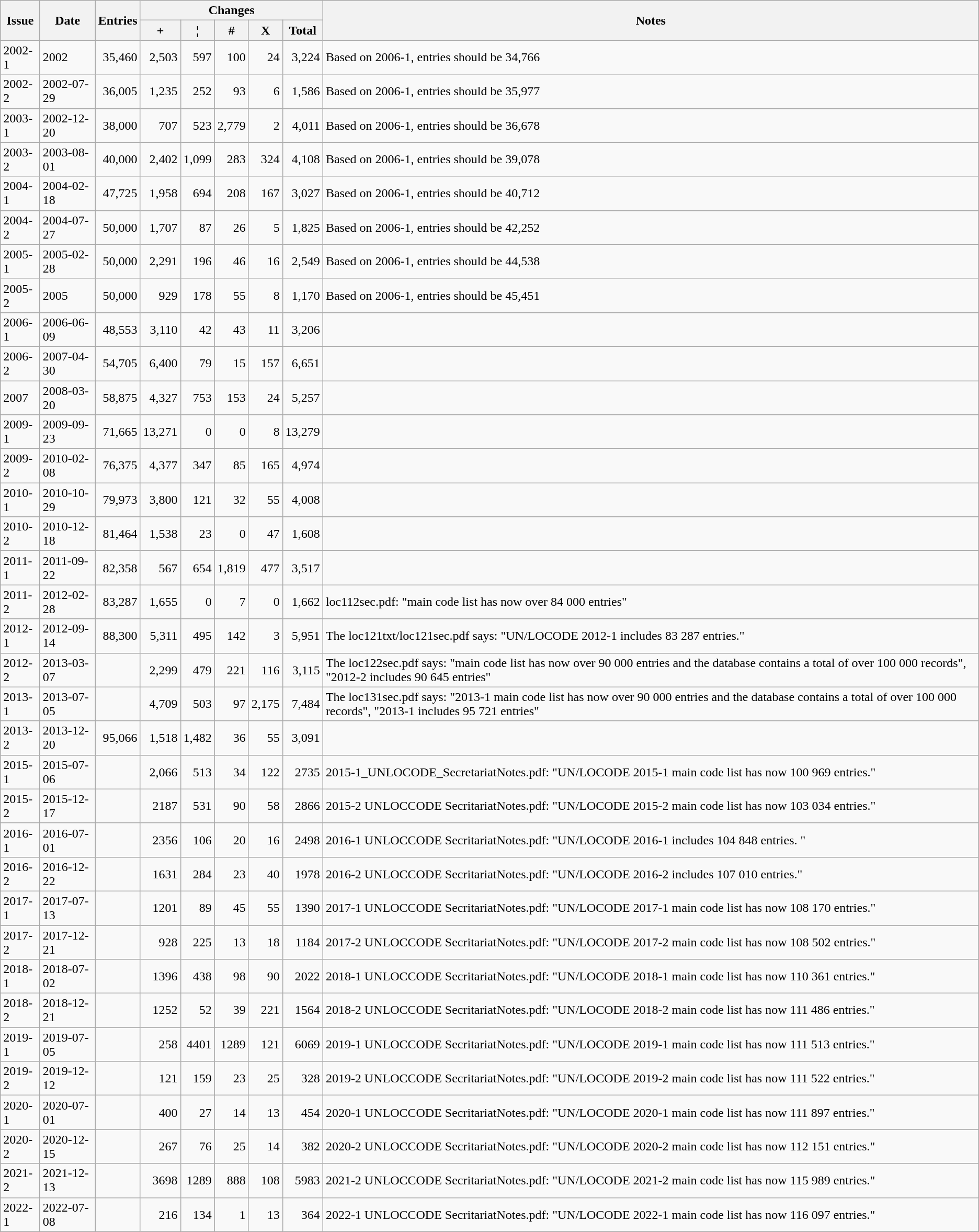<table class="wikitable" style="text-align: right;">
<tr>
<th rowspan=2>Issue</th>
<th rowspan=2>Date</th>
<th rowspan=2>Entries</th>
<th colspan=5>Changes</th>
<th rowspan=2>Notes</th>
</tr>
<tr>
<th>+      </th>
<th>¦      </th>
<th>#      </th>
<th>X      </th>
<th>Total  </th>
</tr>
<tr>
<td align="left">2002-1 </td>
<td align="left">2002</td>
<td> 35,460</td>
<td> 2,503</td>
<td> 597</td>
<td> 100</td>
<td> 24</td>
<td> 3,224</td>
<td align="left">Based on 2006-1, entries should be 34,766</td>
</tr>
<tr>
<td align="left">2002-2 </td>
<td align="left">2002-07-29 </td>
<td> 36,005</td>
<td> 1,235</td>
<td> 252</td>
<td> 93</td>
<td> 6</td>
<td> 1,586</td>
<td align="left">Based on 2006-1, entries should be 35,977</td>
</tr>
<tr>
<td align="left">2003-1 </td>
<td align="left">2002-12-20 </td>
<td> 38,000</td>
<td> 707</td>
<td> 523</td>
<td> 2,779</td>
<td> 2</td>
<td> 4,011</td>
<td align="left">Based on 2006-1, entries should be 36,678</td>
</tr>
<tr>
<td align="left">2003-2 </td>
<td align="left">2003-08-01 </td>
<td> 40,000</td>
<td> 2,402</td>
<td> 1,099</td>
<td> 283</td>
<td> 324</td>
<td> 4,108</td>
<td align="left">Based on 2006-1, entries should be 39,078</td>
</tr>
<tr>
<td align="left">2004-1 </td>
<td align="left">2004-02-18 </td>
<td> 47,725</td>
<td> 1,958</td>
<td> 694</td>
<td> 208</td>
<td> 167</td>
<td> 3,027</td>
<td align="left">Based on 2006-1, entries should be 40,712</td>
</tr>
<tr>
<td align="left">2004-2 </td>
<td align="left">2004-07-27 </td>
<td> 50,000</td>
<td> 1,707</td>
<td> 87</td>
<td> 26</td>
<td> 5</td>
<td> 1,825</td>
<td align="left">Based on 2006-1, entries should be 42,252</td>
</tr>
<tr>
<td align="left">2005-1 </td>
<td align="left">2005-02-28 </td>
<td> 50,000</td>
<td> 2,291</td>
<td> 196</td>
<td> 46</td>
<td> 16</td>
<td> 2,549</td>
<td align="left">Based on 2006-1, entries should be 44,538</td>
</tr>
<tr>
<td align="left">2005-2 </td>
<td align="left">2005</td>
<td> 50,000</td>
<td> 929</td>
<td> 178</td>
<td> 55</td>
<td> 8</td>
<td> 1,170</td>
<td align="left">Based on 2006-1, entries should be 45,451</td>
</tr>
<tr>
<td align="left">2006-1 </td>
<td align="left">2006-06-09 </td>
<td> 48,553</td>
<td> 3,110</td>
<td> 42</td>
<td> 43</td>
<td> 11</td>
<td> 3,206</td>
<td align="left"></td>
</tr>
<tr>
<td align="left">2006-2 </td>
<td align="left">2007-04-30 </td>
<td> 54,705</td>
<td> 6,400</td>
<td> 79</td>
<td> 15</td>
<td> 157</td>
<td> 6,651</td>
<td align="left"></td>
</tr>
<tr>
<td align="left">2007 </td>
<td align="left">2008-03-20 </td>
<td> 58,875</td>
<td> 4,327</td>
<td> 753</td>
<td> 153</td>
<td> 24</td>
<td> 5,257</td>
<td align="left"></td>
</tr>
<tr>
<td align="left">2009-1 </td>
<td align="left">2009-09-23 </td>
<td> 71,665</td>
<td> 13,271</td>
<td> 0</td>
<td> 0</td>
<td> 8</td>
<td> 13,279</td>
<td align="left"></td>
</tr>
<tr>
<td align="left">2009-2 </td>
<td align="left">2010-02-08 </td>
<td> 76,375</td>
<td> 4,377</td>
<td> 347</td>
<td> 85</td>
<td> 165</td>
<td> 4,974</td>
<td align="left"></td>
</tr>
<tr>
<td align="left">2010-1 </td>
<td align="left">2010-10-29 </td>
<td> 79,973</td>
<td> 3,800</td>
<td> 121</td>
<td> 32</td>
<td> 55</td>
<td> 4,008</td>
<td align="left"></td>
</tr>
<tr>
<td align="left">2010-2 </td>
<td align="left">2010-12-18 </td>
<td> 81,464</td>
<td> 1,538</td>
<td> 23</td>
<td> 0</td>
<td> 47</td>
<td> 1,608</td>
<td align="left"></td>
</tr>
<tr>
<td align="left">2011-1 </td>
<td align="left">2011-09-22</td>
<td> 82,358</td>
<td> 567</td>
<td> 654</td>
<td> 1,819</td>
<td> 477</td>
<td> 3,517</td>
<td align="left"></td>
</tr>
<tr>
<td align="left">2011-2 </td>
<td align="left">2012-02-28 </td>
<td> 83,287</td>
<td> 1,655</td>
<td> 0</td>
<td> 7</td>
<td> 0</td>
<td> 1,662</td>
<td align="left">loc112sec.pdf: "main code list has now over 84 000 entries"</td>
</tr>
<tr>
<td align="left">2012-1 </td>
<td align="left">2012-09-14 </td>
<td> 88,300</td>
<td> 5,311</td>
<td> 495</td>
<td> 142</td>
<td> 3</td>
<td> 5,951</td>
<td align="left"> The loc121txt/loc121sec.pdf says: "UN/LOCODE 2012-1 includes 83 287 entries."</td>
</tr>
<tr>
<td align="left">2012-2 </td>
<td align="left">2013-03-07 </td>
<td></td>
<td> 2,299</td>
<td> 479</td>
<td> 221</td>
<td> 116</td>
<td> 3,115</td>
<td align="left"> The loc122sec.pdf says: "main code list has now over 90 000 entries and the database contains a total of over 100 000 records", "2012-2 includes 90 645 entries"</td>
</tr>
<tr>
<td align="left">2013-1 </td>
<td align="left">2013-07-05 </td>
<td></td>
<td> 4,709</td>
<td> 503</td>
<td> 97</td>
<td> 2,175</td>
<td> 7,484</td>
<td align="left"> The loc131sec.pdf says: "2013-1 main code list has now over 90 000 entries and the database contains a total of over 100 000 records", "2013-1 includes 95 721 entries"</td>
</tr>
<tr>
<td align="left">2013-2 </td>
<td align="left">2013-12-20 </td>
<td> 95,066</td>
<td>  1,518</td>
<td> 1,482</td>
<td> 36</td>
<td> 55</td>
<td> 3,091</td>
<td align="left"></td>
</tr>
<tr>
<td align="left">2015-1 </td>
<td align="left">2015-07-06</td>
<td></td>
<td>  2,066</td>
<td> 513</td>
<td> 34</td>
<td> 122</td>
<td> 2735</td>
<td align="left">2015-1_UNLOCODE_SecretariatNotes.pdf: "UN/LOCODE 2015-1 main code list has now 100 969 entries."</td>
</tr>
<tr>
<td align="left">2015-2 </td>
<td align="left">2015-12-17</td>
<td></td>
<td>  2187</td>
<td>  531</td>
<td> 90</td>
<td> 58</td>
<td>  2866</td>
<td align="left">2015-2 UNLOCCODE SecritariatNotes.pdf: "UN/LOCODE 2015-2 main code list has now 103 034 entries."</td>
</tr>
<tr>
<td align="left">2016-1 </td>
<td align="left">2016-07-01</td>
<td></td>
<td>  2356</td>
<td>  106</td>
<td> 20</td>
<td> 16</td>
<td>  2498</td>
<td align="left">2016-1 UNLOCCODE SecritariatNotes.pdf: "UN/LOCODE 2016-1 includes 104 848 entries. "</td>
</tr>
<tr>
<td align="left">2016-2 </td>
<td align="left">2016-12-22</td>
<td></td>
<td>  1631</td>
<td>  284</td>
<td> 23</td>
<td> 40</td>
<td>  1978</td>
<td align="left">2016-2 UNLOCCODE SecritariatNotes.pdf: "UN/LOCODE 2016-2 includes 107 010 entries."</td>
</tr>
<tr>
<td align="left">2017-1 </td>
<td align="left">2017-07-13</td>
<td></td>
<td>  1201</td>
<td>  89</td>
<td> 45</td>
<td> 55</td>
<td>  1390</td>
<td align="left">2017-1 UNLOCCODE SecritariatNotes.pdf: "UN/LOCODE 2017-1 main code list has now 108 170 entries."</td>
</tr>
<tr>
<td align="left">2017-2 </td>
<td align="left">2017-12-21</td>
<td></td>
<td>  928</td>
<td>  225</td>
<td> 13</td>
<td> 18</td>
<td>  1184</td>
<td align="left">2017-2 UNLOCCODE SecritariatNotes.pdf: "UN/LOCODE 2017-2 main code list has now 108 502 entries."</td>
</tr>
<tr>
<td align="left">2018-1 </td>
<td align="left">2018-07-02</td>
<td></td>
<td>  1396</td>
<td>  438</td>
<td> 98</td>
<td> 90</td>
<td>  2022</td>
<td align="left">2018-1 UNLOCCODE SecritariatNotes.pdf: "UN/LOCODE 2018-1 main code list has now 110 361 entries."</td>
</tr>
<tr>
<td align="left">2018-2 </td>
<td align="left">2018-12-21</td>
<td></td>
<td>  1252</td>
<td>  52</td>
<td> 39</td>
<td> 221</td>
<td>  1564</td>
<td align="left">2018-2 UNLOCCODE SecritariatNotes.pdf: "UN/LOCODE 2018-2 main code list has now 111 486 entries."</td>
</tr>
<tr>
<td align="left">2019-1 </td>
<td align="left">2019-07-05</td>
<td></td>
<td>  258</td>
<td>  4401</td>
<td> 1289</td>
<td> 121</td>
<td>  6069</td>
<td align="left">2019-1 UNLOCCODE SecritariatNotes.pdf: "UN/LOCODE 2019-1 main code list has now 111 513 entries."</td>
</tr>
<tr>
<td align="left">2019-2 </td>
<td align="left">2019-12-12</td>
<td></td>
<td>  121</td>
<td>  159</td>
<td> 23</td>
<td> 25</td>
<td>  328</td>
<td align="left">2019-2 UNLOCCODE SecritariatNotes.pdf: "UN/LOCODE 2019-2 main code list has now 111 522 entries."</td>
</tr>
<tr>
<td align="left">2020-1 </td>
<td align="left">2020-07-01</td>
<td></td>
<td>  400</td>
<td>  27</td>
<td> 14</td>
<td> 13</td>
<td>  454</td>
<td align="left">2020-1 UNLOCCODE SecritariatNotes.pdf: "UN/LOCODE 2020-1 main code list has now 111 897 entries."</td>
</tr>
<tr>
<td align="left">2020-2 </td>
<td align="left">2020-12-15</td>
<td></td>
<td>  267</td>
<td>  76</td>
<td> 25</td>
<td> 14</td>
<td>  382</td>
<td align="left">2020-2 UNLOCCODE SecritariatNotes.pdf: "UN/LOCODE 2020-2 main code list has now 112 151 entries."</td>
</tr>
<tr>
<td align="left">2021-2 </td>
<td align="left">2021-12-13</td>
<td></td>
<td>  3698</td>
<td>  1289</td>
<td> 888</td>
<td> 108</td>
<td>  5983</td>
<td align="left">2021-2 UNLOCCODE SecritariatNotes.pdf: "UN/LOCODE 2021-2 main code list has now 115 989 entries."</td>
</tr>
<tr>
<td align="left">2022-1 </td>
<td align="left">2022-07-08</td>
<td></td>
<td>  216</td>
<td>  134</td>
<td> 1</td>
<td> 13</td>
<td>  364</td>
<td align="left">2022-1 UNLOCCODE SecritariatNotes.pdf: "UN/LOCODE 2022-1 main code list has now 116 097 entries."</td>
</tr>
</table>
